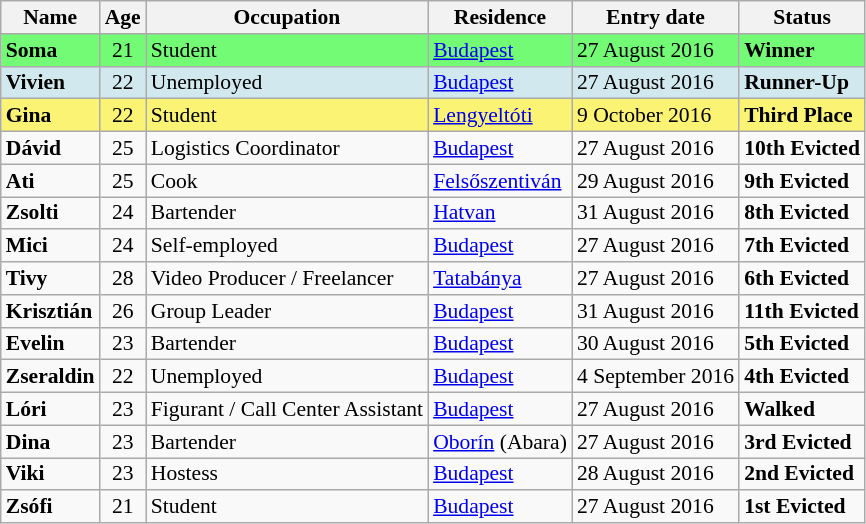<table class="wikitable sortable" style="font-size:90%; line-height:15px;">
<tr>
<th>Name</th>
<th>Age</th>
<th>Occupation</th>
<th>Residence</th>
<th>Entry date</th>
<th>Status</th>
</tr>
<tr style="background:#73FB76">
<td><strong>Soma</strong><br></td>
<td align="center">21</td>
<td>Student</td>
<td><a href='#'>Budapest</a></td>
<td>27 August 2016</td>
<td><strong>Winner</strong><br></td>
</tr>
<tr style="background:#D1E8EF">
<td><strong>Vivien</strong><br></td>
<td align="center">22</td>
<td>Unemployed</td>
<td><a href='#'>Budapest</a></td>
<td>27 August 2016</td>
<td><strong>Runner-Up</strong><br></td>
</tr>
<tr style="background:#FBF373;">
<td><strong>Gina</strong><br></td>
<td align="center">22</td>
<td>Student</td>
<td><a href='#'>Lengyeltóti</a></td>
<td>9 October 2016</td>
<td><strong>Third Place</strong><br></td>
</tr>
<tr>
<td><strong>Dávid</strong><br></td>
<td align="center">25</td>
<td>Logistics Coordinator</td>
<td><a href='#'>Budapest</a></td>
<td>27 August 2016</td>
<td><strong>10th Evicted</strong><br></td>
</tr>
<tr>
<td><strong>Ati</strong><br></td>
<td align="center">25</td>
<td>Cook</td>
<td><a href='#'>Felsőszentiván</a></td>
<td>29 August 2016</td>
<td><strong>9th Evicted</strong><br></td>
</tr>
<tr>
<td><strong>Zsolti</strong><br></td>
<td align="center">24</td>
<td>Bartender</td>
<td><a href='#'>Hatvan</a></td>
<td>31 August 2016</td>
<td><strong>8th Evicted</strong><br></td>
</tr>
<tr>
<td><strong>Mici</strong><br></td>
<td align="center">24</td>
<td>Self-employed</td>
<td><a href='#'>Budapest</a></td>
<td>27 August 2016</td>
<td><strong>7th Evicted</strong><br></td>
</tr>
<tr>
<td><strong>Tivy</strong><br></td>
<td align="center">28</td>
<td>Video Producer / Freelancer</td>
<td><a href='#'>Tatabánya</a></td>
<td>27 August 2016</td>
<td><strong>6th Evicted</strong><br></td>
</tr>
<tr>
<td><strong>Krisztián</strong><br></td>
<td align="center">26</td>
<td>Group Leader</td>
<td><a href='#'>Budapest</a></td>
<td>31 August 2016</td>
<td><strong>11th Evicted</strong><br></td>
</tr>
<tr>
<td><strong>Evelin</strong><br></td>
<td align="center">23</td>
<td>Bartender</td>
<td><a href='#'>Budapest</a></td>
<td>30 August 2016</td>
<td><strong>5th Evicted</strong><br></td>
</tr>
<tr>
<td><strong>Zseraldin</strong><br></td>
<td align="center">22</td>
<td>Unemployed</td>
<td><a href='#'>Budapest</a></td>
<td>4 September 2016</td>
<td><strong>4th Evicted</strong><br></td>
</tr>
<tr>
<td><strong>Lóri</strong><br></td>
<td align="center">23</td>
<td>Figurant / Call Center Assistant</td>
<td><a href='#'>Budapest</a></td>
<td>27 August 2016</td>
<td><strong>Walked</strong><br></td>
</tr>
<tr>
<td><strong>Dina</strong><br></td>
<td align="center">23</td>
<td>Bartender</td>
<td><a href='#'>Oborín</a> (Abara)</td>
<td>27 August 2016</td>
<td><strong>3rd Evicted</strong><br></td>
</tr>
<tr>
<td><strong>Viki</strong><br></td>
<td align="center">23</td>
<td>Hostess</td>
<td><a href='#'>Budapest</a></td>
<td>28 August 2016</td>
<td><strong>2nd Evicted</strong><br></td>
</tr>
<tr>
<td><strong>Zsófi</strong><br></td>
<td align="center">21</td>
<td>Student</td>
<td><a href='#'>Budapest</a></td>
<td>27 August 2016</td>
<td><strong>1st Evicted</strong><br></td>
</tr>
</table>
